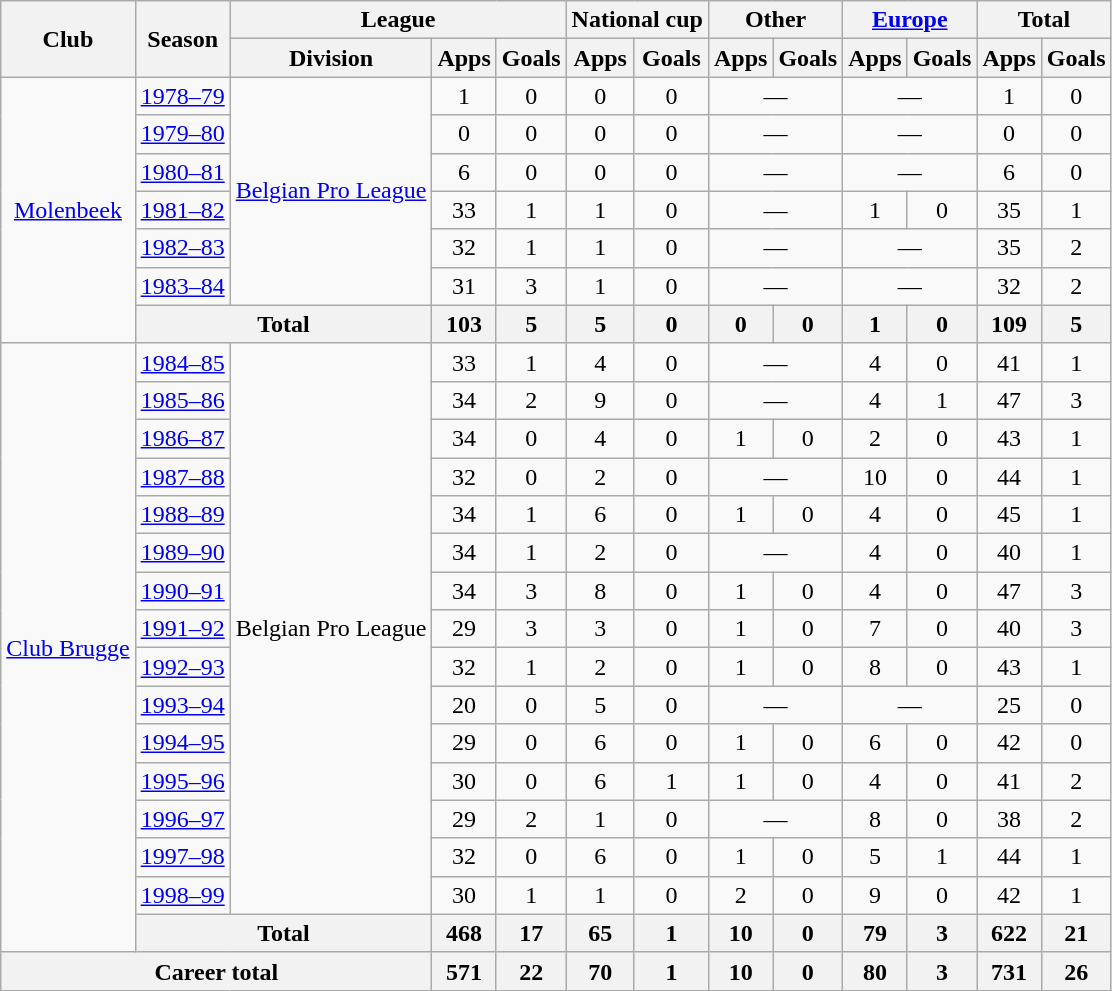<table class="wikitable" style="text-align:center">
<tr>
<th rowspan="2">Club</th>
<th rowspan="2">Season</th>
<th colspan="3">League</th>
<th colspan="2">National cup</th>
<th colspan="2">Other</th>
<th colspan="2"><a href='#'>Europe</a></th>
<th colspan="2">Total</th>
</tr>
<tr>
<th>Division</th>
<th>Apps</th>
<th>Goals</th>
<th>Apps</th>
<th>Goals</th>
<th>Apps</th>
<th>Goals</th>
<th>Apps</th>
<th>Goals</th>
<th>Apps</th>
<th>Goals</th>
</tr>
<tr>
<td rowspan="7"><a href='#'>Molenbeek</a></td>
<td><a href='#'>1978–79</a></td>
<td rowspan="6"><a href='#'>Belgian Pro League</a></td>
<td>1</td>
<td>0</td>
<td>0</td>
<td>0</td>
<td colspan="2">—</td>
<td colspan="2">—</td>
<td>1</td>
<td>0</td>
</tr>
<tr>
<td><a href='#'>1979–80</a></td>
<td>0</td>
<td>0</td>
<td>0</td>
<td>0</td>
<td colspan="2">—</td>
<td colspan="2">—</td>
<td>0</td>
<td>0</td>
</tr>
<tr>
<td><a href='#'>1980–81</a></td>
<td>6</td>
<td>0</td>
<td>0</td>
<td>0</td>
<td colspan="2">—</td>
<td colspan="2">—</td>
<td>6</td>
<td>0</td>
</tr>
<tr>
<td><a href='#'>1981–82</a></td>
<td>33</td>
<td>1</td>
<td>1</td>
<td>0</td>
<td colspan="2">—</td>
<td>1</td>
<td>0</td>
<td>35</td>
<td>1</td>
</tr>
<tr>
<td><a href='#'>1982–83</a></td>
<td>32</td>
<td>1</td>
<td>1</td>
<td>0</td>
<td colspan="2">—</td>
<td colspan="2">—</td>
<td>35</td>
<td>2</td>
</tr>
<tr>
<td><a href='#'>1983–84</a></td>
<td>31</td>
<td>3</td>
<td>1</td>
<td>0</td>
<td colspan="2">—</td>
<td colspan="2">—</td>
<td>32</td>
<td>2</td>
</tr>
<tr>
<th colspan="2">Total</th>
<th>103</th>
<th>5</th>
<th>5</th>
<th>0</th>
<th>0</th>
<th>0</th>
<th>1</th>
<th>0</th>
<th>109</th>
<th>5</th>
</tr>
<tr>
<td rowspan="16"><a href='#'>Club Brugge</a></td>
<td><a href='#'>1984–85</a></td>
<td rowspan="15">Belgian Pro League</td>
<td>33</td>
<td>1</td>
<td>4</td>
<td>0</td>
<td colspan="2">—</td>
<td>4</td>
<td>0</td>
<td>41</td>
<td>1</td>
</tr>
<tr>
<td><a href='#'>1985–86</a></td>
<td>34</td>
<td>2</td>
<td>9</td>
<td>0</td>
<td colspan="2">—</td>
<td>4</td>
<td>1</td>
<td>47</td>
<td>3</td>
</tr>
<tr>
<td><a href='#'>1986–87</a></td>
<td>34</td>
<td>0</td>
<td>4</td>
<td>0</td>
<td>1</td>
<td>0</td>
<td>2</td>
<td>0</td>
<td>43</td>
<td>1</td>
</tr>
<tr>
<td><a href='#'>1987–88</a></td>
<td>32</td>
<td>0</td>
<td>2</td>
<td>0</td>
<td colspan="2">—</td>
<td>10</td>
<td>0</td>
<td>44</td>
<td>1</td>
</tr>
<tr>
<td><a href='#'>1988–89</a></td>
<td>34</td>
<td>1</td>
<td>6</td>
<td>0</td>
<td>1</td>
<td>0</td>
<td>4</td>
<td>0</td>
<td>45</td>
<td>1</td>
</tr>
<tr>
<td><a href='#'>1989–90</a></td>
<td>34</td>
<td>1</td>
<td>2</td>
<td>0</td>
<td colspan="2">—</td>
<td>4</td>
<td>0</td>
<td>40</td>
<td>1</td>
</tr>
<tr>
<td><a href='#'>1990–91</a></td>
<td>34</td>
<td>3</td>
<td>8</td>
<td>0</td>
<td>1</td>
<td>0</td>
<td>4</td>
<td>0</td>
<td>47</td>
<td>3</td>
</tr>
<tr>
<td><a href='#'>1991–92</a></td>
<td>29</td>
<td>3</td>
<td>3</td>
<td>0</td>
<td>1</td>
<td>0</td>
<td>7</td>
<td>0</td>
<td>40</td>
<td>3</td>
</tr>
<tr>
<td><a href='#'>1992–93</a></td>
<td>32</td>
<td>1</td>
<td>2</td>
<td>0</td>
<td>1</td>
<td>0</td>
<td>8</td>
<td>0</td>
<td>43</td>
<td>1</td>
</tr>
<tr>
<td><a href='#'>1993–94</a></td>
<td>20</td>
<td>0</td>
<td>5</td>
<td>0</td>
<td colspan="2">—</td>
<td colspan="2">—</td>
<td>25</td>
<td>0</td>
</tr>
<tr>
<td><a href='#'>1994–95</a></td>
<td>29</td>
<td>0</td>
<td>6</td>
<td>0</td>
<td>1</td>
<td>0</td>
<td>6</td>
<td>0</td>
<td>42</td>
<td>0</td>
</tr>
<tr>
<td><a href='#'>1995–96</a></td>
<td>30</td>
<td>0</td>
<td>6</td>
<td>1</td>
<td>1</td>
<td>0</td>
<td>4</td>
<td>0</td>
<td>41</td>
<td>2</td>
</tr>
<tr>
<td><a href='#'>1996–97</a></td>
<td>29</td>
<td>2</td>
<td>1</td>
<td>0</td>
<td colspan="2">—</td>
<td>8</td>
<td>0</td>
<td>38</td>
<td>2</td>
</tr>
<tr>
<td><a href='#'>1997–98</a></td>
<td>32</td>
<td>0</td>
<td>6</td>
<td>0</td>
<td>1</td>
<td>0</td>
<td>5</td>
<td>1</td>
<td>44</td>
<td>1</td>
</tr>
<tr>
<td><a href='#'>1998–99</a></td>
<td>30</td>
<td>1</td>
<td>1</td>
<td>0</td>
<td>2</td>
<td>0</td>
<td>9</td>
<td>0</td>
<td>42</td>
<td>1</td>
</tr>
<tr>
<th colspan="2">Total</th>
<th>468</th>
<th>17</th>
<th>65</th>
<th>1</th>
<th>10</th>
<th>0</th>
<th>79</th>
<th>3</th>
<th>622</th>
<th>21</th>
</tr>
<tr>
<th colspan="3">Career total</th>
<th>571</th>
<th>22</th>
<th>70</th>
<th>1</th>
<th>10</th>
<th>0</th>
<th>80</th>
<th>3</th>
<th>731</th>
<th>26</th>
</tr>
</table>
